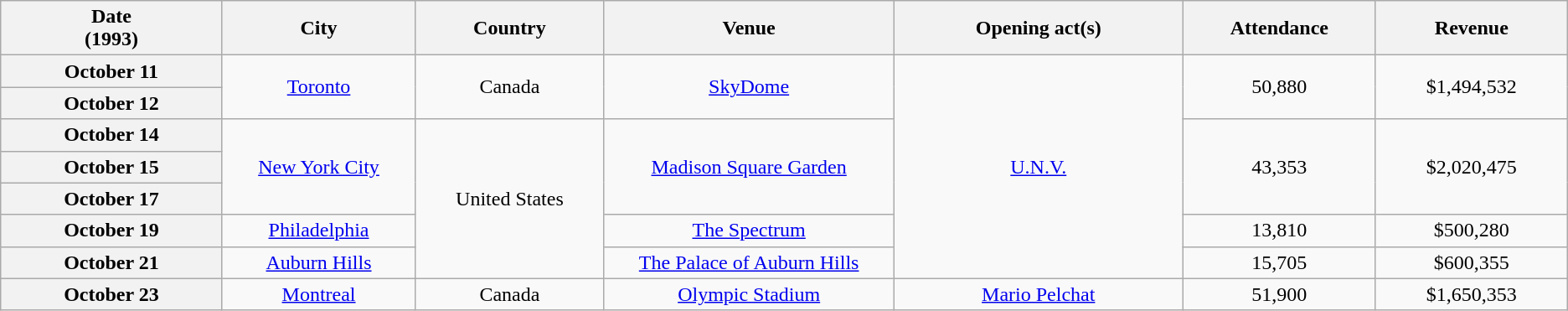<table class="wikitable plainrowheaders" style="text-align:center;">
<tr>
<th scope="col" style="width:12em;">Date<br>(1993)</th>
<th scope="col" style="width:10em;">City</th>
<th scope="col" style="width:10em;">Country</th>
<th scope="col" style="width:16em;">Venue</th>
<th scope="col" style="width:16em;">Opening act(s)</th>
<th scope="col" style="width:10em;">Attendance</th>
<th scope="col" style="width:10em;">Revenue</th>
</tr>
<tr>
<th scope="row" style="text-align:center;">October 11</th>
<td rowspan="2"><a href='#'>Toronto</a></td>
<td rowspan="2">Canada</td>
<td rowspan="2"><a href='#'>SkyDome</a></td>
<td rowspan="7"><a href='#'>U.N.V.</a></td>
<td rowspan="2">50,880</td>
<td rowspan="2">$1,494,532</td>
</tr>
<tr>
<th scope="row" style="text-align:center;">October 12</th>
</tr>
<tr>
<th scope="row" style="text-align:center;">October 14</th>
<td rowspan="3"><a href='#'>New York City</a></td>
<td rowspan="5">United States</td>
<td rowspan="3"><a href='#'>Madison Square Garden</a></td>
<td rowspan="3">43,353</td>
<td rowspan="3">$2,020,475</td>
</tr>
<tr>
<th scope="row" style="text-align:center;">October 15</th>
</tr>
<tr>
<th scope="row" style="text-align:center;">October 17</th>
</tr>
<tr>
<th scope="row" style="text-align:center;">October 19</th>
<td><a href='#'>Philadelphia</a></td>
<td><a href='#'>The Spectrum</a></td>
<td>13,810</td>
<td>$500,280</td>
</tr>
<tr>
<th scope="row" style="text-align:center;">October 21</th>
<td><a href='#'>Auburn Hills</a></td>
<td><a href='#'>The Palace of Auburn Hills</a></td>
<td>15,705</td>
<td>$600,355</td>
</tr>
<tr>
<th scope="row" style="text-align:center;">October 23</th>
<td><a href='#'>Montreal</a></td>
<td>Canada</td>
<td><a href='#'>Olympic Stadium</a></td>
<td><a href='#'>Mario Pelchat</a></td>
<td>51,900</td>
<td>$1,650,353</td>
</tr>
</table>
